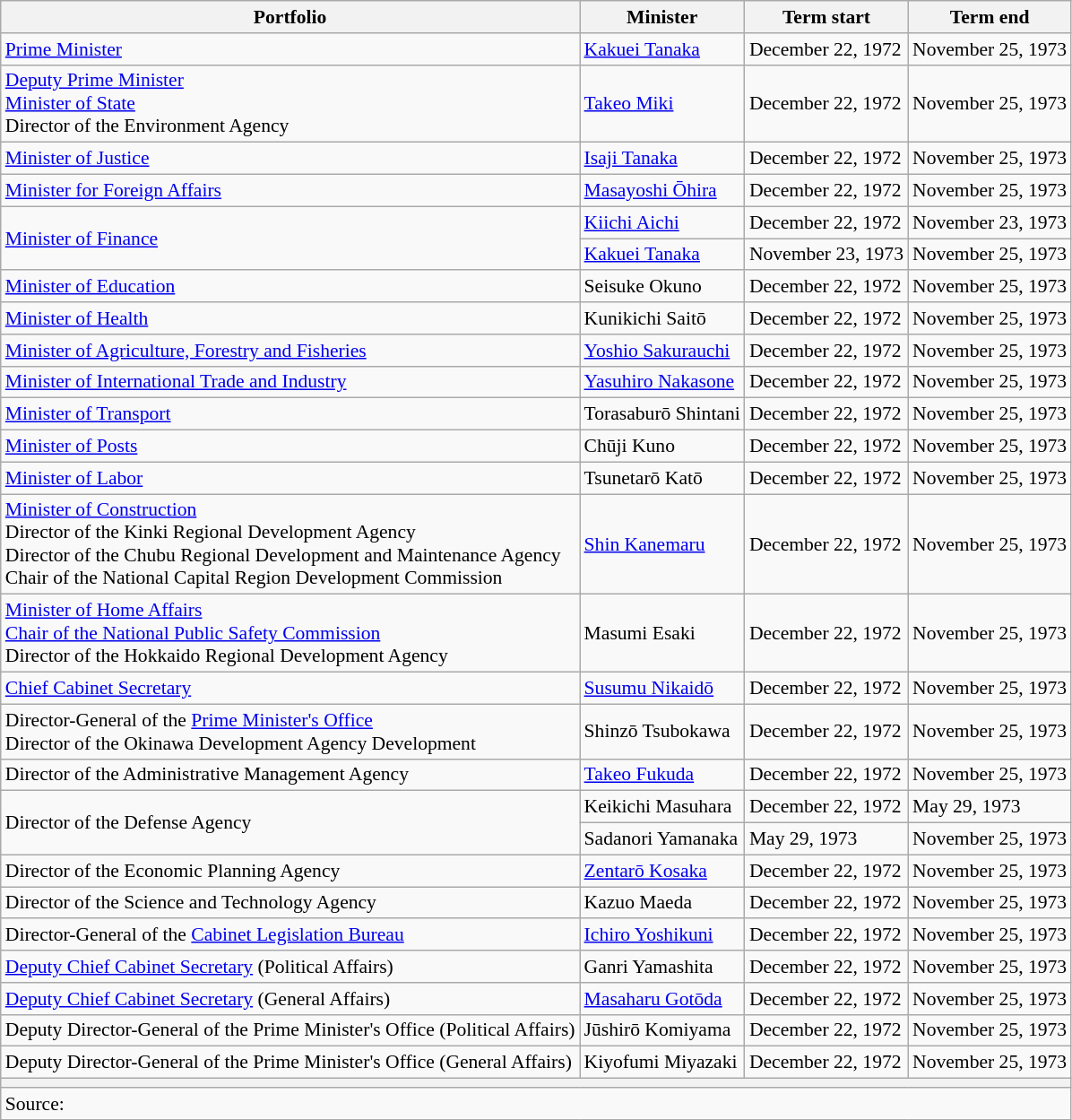<table class="wikitable unsortable" style="font-size: 90%;">
<tr>
<th scope="col">Portfolio</th>
<th scope="col">Minister</th>
<th scope="col">Term start</th>
<th scope="col">Term end</th>
</tr>
<tr>
<td style="text-align: left;"><a href='#'>Prime Minister</a></td>
<td><a href='#'>Kakuei Tanaka</a></td>
<td>December 22, 1972</td>
<td>November 25, 1973</td>
</tr>
<tr>
<td><a href='#'>Deputy Prime Minister</a><br><a href='#'>Minister of State</a><br>Director of the Environment Agency</td>
<td><a href='#'>Takeo Miki</a></td>
<td>December 22, 1972</td>
<td>November 25, 1973</td>
</tr>
<tr>
<td><a href='#'>Minister of Justice</a></td>
<td><a href='#'>Isaji Tanaka</a></td>
<td>December 22, 1972</td>
<td>November 25, 1973</td>
</tr>
<tr>
<td><a href='#'>Minister for Foreign Affairs</a></td>
<td><a href='#'>Masayoshi Ōhira</a></td>
<td>December 22, 1972</td>
<td>November 25, 1973</td>
</tr>
<tr>
<td rowspan=2><a href='#'>Minister of Finance</a></td>
<td><a href='#'>Kiichi Aichi</a></td>
<td>December 22, 1972</td>
<td>November 23, 1973</td>
</tr>
<tr>
<td><a href='#'>Kakuei Tanaka</a></td>
<td>November 23, 1973</td>
<td>November 25, 1973</td>
</tr>
<tr>
<td><a href='#'>Minister of Education</a></td>
<td>Seisuke Okuno</td>
<td>December 22, 1972</td>
<td>November 25, 1973</td>
</tr>
<tr>
<td><a href='#'>Minister of Health</a></td>
<td>Kunikichi Saitō</td>
<td>December 22, 1972</td>
<td>November 25, 1973</td>
</tr>
<tr>
<td><a href='#'>Minister of Agriculture, Forestry and Fisheries</a></td>
<td><a href='#'>Yoshio Sakurauchi</a></td>
<td>December 22, 1972</td>
<td>November 25, 1973</td>
</tr>
<tr>
<td><a href='#'>Minister of International Trade and Industry</a></td>
<td><a href='#'>Yasuhiro Nakasone</a></td>
<td>December 22, 1972</td>
<td>November 25, 1973</td>
</tr>
<tr>
<td><a href='#'>Minister of Transport</a></td>
<td>Torasaburō Shintani</td>
<td>December 22, 1972</td>
<td>November 25, 1973</td>
</tr>
<tr>
<td><a href='#'>Minister of Posts</a></td>
<td>Chūji Kuno</td>
<td>December 22, 1972</td>
<td>November 25, 1973</td>
</tr>
<tr>
<td><a href='#'>Minister of Labor</a></td>
<td>Tsunetarō Katō</td>
<td>December 22, 1972</td>
<td>November 25, 1973</td>
</tr>
<tr>
<td><a href='#'>Minister of Construction</a><br>Director of the Kinki Regional Development Agency<br>Director of the Chubu Regional Development and Maintenance Agency<br>Chair of the National Capital Region Development Commission</td>
<td><a href='#'>Shin Kanemaru</a></td>
<td>December 22, 1972</td>
<td>November 25, 1973</td>
</tr>
<tr>
<td><a href='#'>Minister of Home Affairs</a><br><a href='#'>Chair of the National Public Safety Commission</a><br>Director of the Hokkaido Regional Development Agency</td>
<td>Masumi Esaki</td>
<td>December 22, 1972</td>
<td>November 25, 1973</td>
</tr>
<tr>
<td><a href='#'>Chief Cabinet Secretary</a></td>
<td><a href='#'>Susumu Nikaidō</a></td>
<td>December 22, 1972</td>
<td>November 25, 1973</td>
</tr>
<tr>
<td>Director-General of the <a href='#'>Prime Minister's Office</a><br>Director of the Okinawa Development Agency Development</td>
<td>Shinzō Tsubokawa</td>
<td>December 22, 1972</td>
<td>November 25, 1973</td>
</tr>
<tr>
<td>Director of the Administrative Management Agency</td>
<td><a href='#'>Takeo Fukuda</a></td>
<td>December 22, 1972</td>
<td>November 25, 1973</td>
</tr>
<tr>
<td rowspan=2>Director of the Defense Agency</td>
<td>Keikichi Masuhara</td>
<td>December 22, 1972</td>
<td>May 29, 1973</td>
</tr>
<tr>
<td>Sadanori Yamanaka</td>
<td>May 29, 1973</td>
<td>November 25, 1973</td>
</tr>
<tr>
<td>Director of the Economic Planning Agency</td>
<td><a href='#'>Zentarō Kosaka</a></td>
<td>December 22, 1972</td>
<td>November 25, 1973</td>
</tr>
<tr>
<td>Director of the Science and Technology Agency</td>
<td>Kazuo Maeda</td>
<td>December 22, 1972</td>
<td>November 25, 1973</td>
</tr>
<tr>
<td>Director-General of the <a href='#'>Cabinet Legislation Bureau</a></td>
<td><a href='#'>Ichiro Yoshikuni</a></td>
<td>December 22, 1972</td>
<td>November 25, 1973</td>
</tr>
<tr>
<td><a href='#'>Deputy Chief Cabinet Secretary</a> (Political Affairs)</td>
<td>Ganri Yamashita</td>
<td>December 22, 1972</td>
<td>November 25, 1973</td>
</tr>
<tr>
<td><a href='#'>Deputy Chief Cabinet Secretary</a> (General Affairs)</td>
<td><a href='#'>Masaharu Gotōda</a></td>
<td>December 22, 1972</td>
<td>November 25, 1973</td>
</tr>
<tr>
<td>Deputy Director-General of the Prime Minister's Office (Political Affairs)</td>
<td>Jūshirō Komiyama</td>
<td>December 22, 1972</td>
<td>November 25, 1973</td>
</tr>
<tr>
<td>Deputy Director-General of the Prime Minister's Office (General Affairs)</td>
<td>Kiyofumi Miyazaki</td>
<td>December 22, 1972</td>
<td>November 25, 1973</td>
</tr>
<tr>
<th colspan="4"></th>
</tr>
<tr>
<td colspan="4">Source:</td>
</tr>
</table>
